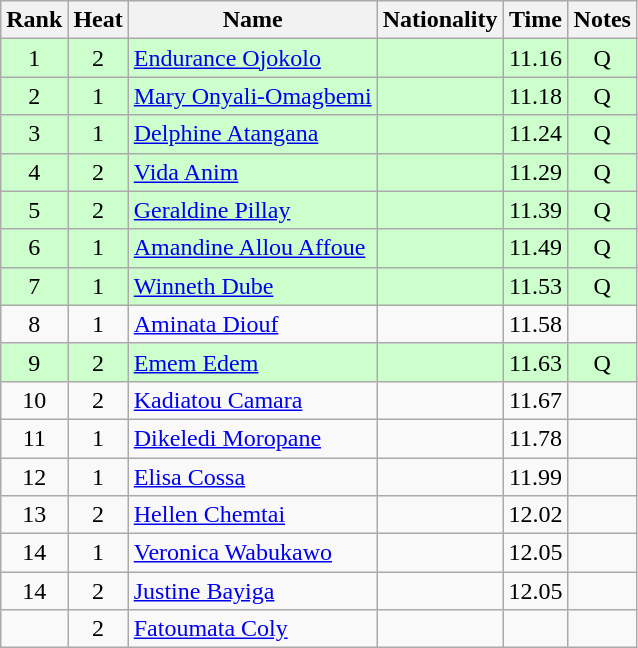<table class="wikitable sortable" style="text-align:center">
<tr>
<th>Rank</th>
<th>Heat</th>
<th>Name</th>
<th>Nationality</th>
<th>Time</th>
<th>Notes</th>
</tr>
<tr bgcolor=ccffcc>
<td>1</td>
<td>2</td>
<td align=left><a href='#'>Endurance Ojokolo</a></td>
<td align=left></td>
<td>11.16</td>
<td>Q</td>
</tr>
<tr bgcolor=ccffcc>
<td>2</td>
<td>1</td>
<td align=left><a href='#'>Mary Onyali-Omagbemi</a></td>
<td align=left></td>
<td>11.18</td>
<td>Q</td>
</tr>
<tr bgcolor=ccffcc>
<td>3</td>
<td>1</td>
<td align=left><a href='#'>Delphine Atangana</a></td>
<td align=left></td>
<td>11.24</td>
<td>Q</td>
</tr>
<tr bgcolor=ccffcc>
<td>4</td>
<td>2</td>
<td align=left><a href='#'>Vida Anim</a></td>
<td align=left></td>
<td>11.29</td>
<td>Q</td>
</tr>
<tr bgcolor=ccffcc>
<td>5</td>
<td>2</td>
<td align=left><a href='#'>Geraldine Pillay</a></td>
<td align=left></td>
<td>11.39</td>
<td>Q</td>
</tr>
<tr bgcolor=ccffcc>
<td>6</td>
<td>1</td>
<td align=left><a href='#'>Amandine Allou Affoue</a></td>
<td align=left></td>
<td>11.49</td>
<td>Q</td>
</tr>
<tr bgcolor=ccffcc>
<td>7</td>
<td>1</td>
<td align=left><a href='#'>Winneth Dube</a></td>
<td align=left></td>
<td>11.53</td>
<td>Q</td>
</tr>
<tr>
<td>8</td>
<td>1</td>
<td align=left><a href='#'>Aminata Diouf</a></td>
<td align=left></td>
<td>11.58</td>
<td></td>
</tr>
<tr bgcolor=ccffcc>
<td>9</td>
<td>2</td>
<td align=left><a href='#'>Emem Edem</a></td>
<td align=left></td>
<td>11.63</td>
<td>Q</td>
</tr>
<tr>
<td>10</td>
<td>2</td>
<td align=left><a href='#'>Kadiatou Camara</a></td>
<td align=left></td>
<td>11.67</td>
<td></td>
</tr>
<tr>
<td>11</td>
<td>1</td>
<td align=left><a href='#'>Dikeledi Moropane</a></td>
<td align=left></td>
<td>11.78</td>
<td></td>
</tr>
<tr>
<td>12</td>
<td>1</td>
<td align=left><a href='#'>Elisa Cossa</a></td>
<td align=left></td>
<td>11.99</td>
<td></td>
</tr>
<tr>
<td>13</td>
<td>2</td>
<td align=left><a href='#'>Hellen Chemtai</a></td>
<td align=left></td>
<td>12.02</td>
<td></td>
</tr>
<tr>
<td>14</td>
<td>1</td>
<td align=left><a href='#'>Veronica Wabukawo</a></td>
<td align=left></td>
<td>12.05</td>
<td></td>
</tr>
<tr>
<td>14</td>
<td>2</td>
<td align=left><a href='#'>Justine Bayiga</a></td>
<td align=left></td>
<td>12.05</td>
<td></td>
</tr>
<tr>
<td></td>
<td>2</td>
<td align=left><a href='#'>Fatoumata Coly</a></td>
<td align=left></td>
<td></td>
<td></td>
</tr>
</table>
